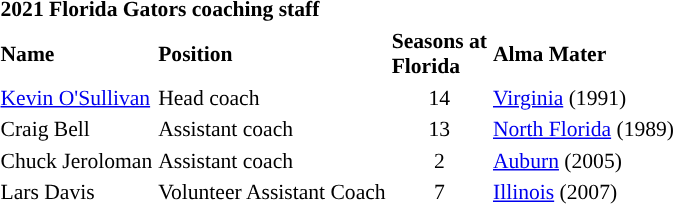<table class="toccolours" style="text-align: left; font-size:90%;">
<tr>
<th colspan="9">2021 Florida Gators coaching staff</th>
</tr>
<tr>
<th>Name</th>
<th>Position</th>
<th>Seasons at<br>Florida</th>
<th>Alma Mater</th>
</tr>
<tr>
<td><a href='#'>Kevin O'Sullivan</a></td>
<td>Head coach</td>
<td align=center>14</td>
<td><a href='#'>Virginia</a> (1991)</td>
</tr>
<tr>
<td>Craig Bell</td>
<td>Assistant coach</td>
<td align=center>13</td>
<td><a href='#'>North Florida</a> (1989)</td>
</tr>
<tr>
<td>Chuck Jeroloman</td>
<td>Assistant coach</td>
<td align=center>2</td>
<td><a href='#'>Auburn</a> (2005)</td>
</tr>
<tr>
<td>Lars Davis</td>
<td>Volunteer Assistant Coach</td>
<td align=center>7</td>
<td><a href='#'>Illinois</a> (2007)</td>
</tr>
</table>
